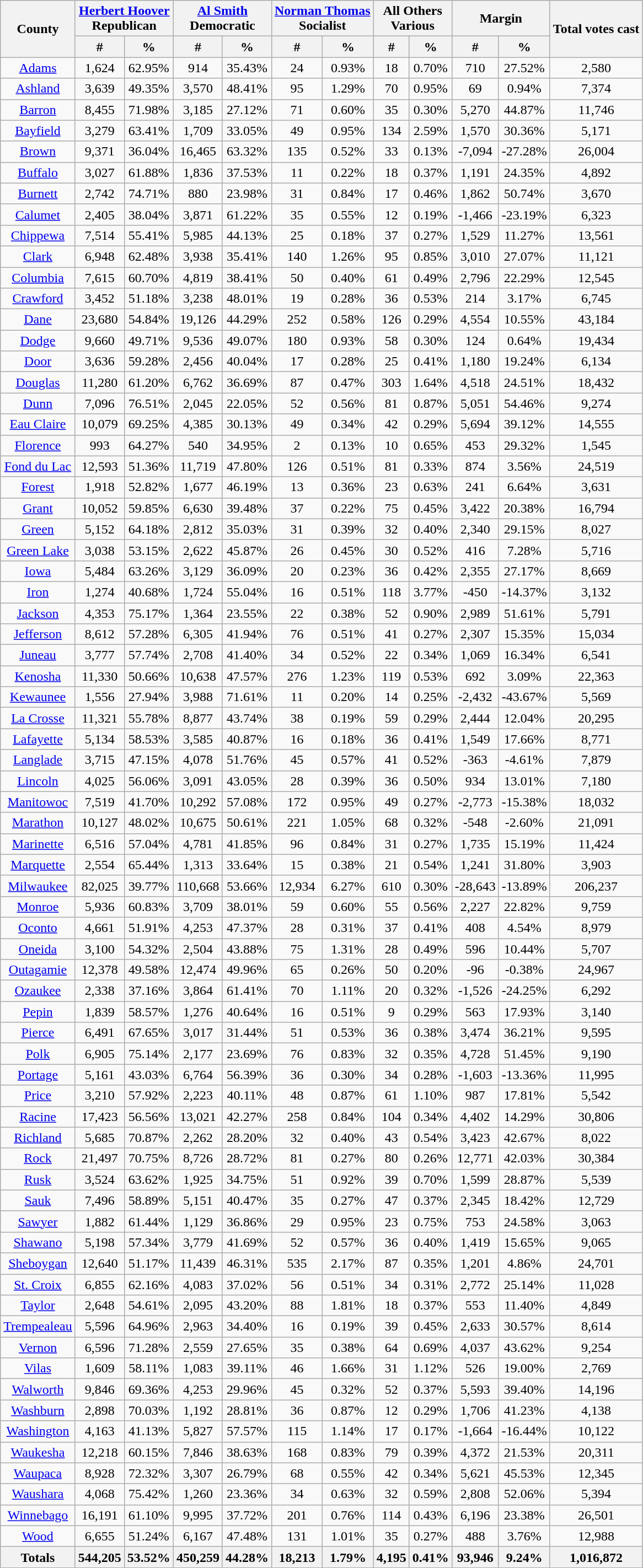<table class="wikitable sortable" style="text-align:center">
<tr>
<th style="text-align:center;" rowspan="2">County</th>
<th style="text-align:center;" colspan="2"><a href='#'>Herbert Hoover</a><br>Republican</th>
<th style="text-align:center;" colspan="2"><a href='#'>Al Smith</a><br>Democratic</th>
<th style="text-align:center;" colspan="2"><a href='#'>Norman Thomas</a><br>Socialist</th>
<th style="text-align:center;" colspan="2">All Others<br>Various</th>
<th style="text-align:center;" colspan="2">Margin</th>
<th style="text-align:center;" rowspan="2">Total votes cast</th>
</tr>
<tr>
<th style="text-align:center;" data-sort-type="number">#</th>
<th style="text-align:center;" data-sort-type="number">%</th>
<th style="text-align:center;" data-sort-type="number">#</th>
<th style="text-align:center;" data-sort-type="number">%</th>
<th style="text-align:center;" data-sort-type="number">#</th>
<th style="text-align:center;" data-sort-type="number">%</th>
<th style="text-align:center;" data-sort-type="number">#</th>
<th style="text-align:center;" data-sort-type="number">%</th>
<th style="text-align:center;" data-sort-type="number">#</th>
<th style="text-align:center;" data-sort-type="number">%</th>
</tr>
<tr style="text-align:center;">
<td><a href='#'>Adams</a></td>
<td>1,624</td>
<td>62.95%</td>
<td>914</td>
<td>35.43%</td>
<td>24</td>
<td>0.93%</td>
<td>18</td>
<td>0.70%</td>
<td>710</td>
<td>27.52%</td>
<td>2,580</td>
</tr>
<tr style="text-align:center;">
<td><a href='#'>Ashland</a></td>
<td>3,639</td>
<td>49.35%</td>
<td>3,570</td>
<td>48.41%</td>
<td>95</td>
<td>1.29%</td>
<td>70</td>
<td>0.95%</td>
<td>69</td>
<td>0.94%</td>
<td>7,374</td>
</tr>
<tr style="text-align:center;">
<td><a href='#'>Barron</a></td>
<td>8,455</td>
<td>71.98%</td>
<td>3,185</td>
<td>27.12%</td>
<td>71</td>
<td>0.60%</td>
<td>35</td>
<td>0.30%</td>
<td>5,270</td>
<td>44.87%</td>
<td>11,746</td>
</tr>
<tr style="text-align:center;">
<td><a href='#'>Bayfield</a></td>
<td>3,279</td>
<td>63.41%</td>
<td>1,709</td>
<td>33.05%</td>
<td>49</td>
<td>0.95%</td>
<td>134</td>
<td>2.59%</td>
<td>1,570</td>
<td>30.36%</td>
<td>5,171</td>
</tr>
<tr style="text-align:center;">
<td><a href='#'>Brown</a></td>
<td>9,371</td>
<td>36.04%</td>
<td>16,465</td>
<td>63.32%</td>
<td>135</td>
<td>0.52%</td>
<td>33</td>
<td>0.13%</td>
<td>-7,094</td>
<td>-27.28%</td>
<td>26,004</td>
</tr>
<tr style="text-align:center;">
<td><a href='#'>Buffalo</a></td>
<td>3,027</td>
<td>61.88%</td>
<td>1,836</td>
<td>37.53%</td>
<td>11</td>
<td>0.22%</td>
<td>18</td>
<td>0.37%</td>
<td>1,191</td>
<td>24.35%</td>
<td>4,892</td>
</tr>
<tr style="text-align:center;">
<td><a href='#'>Burnett</a></td>
<td>2,742</td>
<td>74.71%</td>
<td>880</td>
<td>23.98%</td>
<td>31</td>
<td>0.84%</td>
<td>17</td>
<td>0.46%</td>
<td>1,862</td>
<td>50.74%</td>
<td>3,670</td>
</tr>
<tr style="text-align:center;">
<td><a href='#'>Calumet</a></td>
<td>2,405</td>
<td>38.04%</td>
<td>3,871</td>
<td>61.22%</td>
<td>35</td>
<td>0.55%</td>
<td>12</td>
<td>0.19%</td>
<td>-1,466</td>
<td>-23.19%</td>
<td>6,323</td>
</tr>
<tr style="text-align:center;">
<td><a href='#'>Chippewa</a></td>
<td>7,514</td>
<td>55.41%</td>
<td>5,985</td>
<td>44.13%</td>
<td>25</td>
<td>0.18%</td>
<td>37</td>
<td>0.27%</td>
<td>1,529</td>
<td>11.27%</td>
<td>13,561</td>
</tr>
<tr style="text-align:center;">
<td><a href='#'>Clark</a></td>
<td>6,948</td>
<td>62.48%</td>
<td>3,938</td>
<td>35.41%</td>
<td>140</td>
<td>1.26%</td>
<td>95</td>
<td>0.85%</td>
<td>3,010</td>
<td>27.07%</td>
<td>11,121</td>
</tr>
<tr style="text-align:center;">
<td><a href='#'>Columbia</a></td>
<td>7,615</td>
<td>60.70%</td>
<td>4,819</td>
<td>38.41%</td>
<td>50</td>
<td>0.40%</td>
<td>61</td>
<td>0.49%</td>
<td>2,796</td>
<td>22.29%</td>
<td>12,545</td>
</tr>
<tr style="text-align:center;">
<td><a href='#'>Crawford</a></td>
<td>3,452</td>
<td>51.18%</td>
<td>3,238</td>
<td>48.01%</td>
<td>19</td>
<td>0.28%</td>
<td>36</td>
<td>0.53%</td>
<td>214</td>
<td>3.17%</td>
<td>6,745</td>
</tr>
<tr style="text-align:center;">
<td><a href='#'>Dane</a></td>
<td>23,680</td>
<td>54.84%</td>
<td>19,126</td>
<td>44.29%</td>
<td>252</td>
<td>0.58%</td>
<td>126</td>
<td>0.29%</td>
<td>4,554</td>
<td>10.55%</td>
<td>43,184</td>
</tr>
<tr style="text-align:center;">
<td><a href='#'>Dodge</a></td>
<td>9,660</td>
<td>49.71%</td>
<td>9,536</td>
<td>49.07%</td>
<td>180</td>
<td>0.93%</td>
<td>58</td>
<td>0.30%</td>
<td>124</td>
<td>0.64%</td>
<td>19,434</td>
</tr>
<tr style="text-align:center;">
<td><a href='#'>Door</a></td>
<td>3,636</td>
<td>59.28%</td>
<td>2,456</td>
<td>40.04%</td>
<td>17</td>
<td>0.28%</td>
<td>25</td>
<td>0.41%</td>
<td>1,180</td>
<td>19.24%</td>
<td>6,134</td>
</tr>
<tr style="text-align:center;">
<td><a href='#'>Douglas</a></td>
<td>11,280</td>
<td>61.20%</td>
<td>6,762</td>
<td>36.69%</td>
<td>87</td>
<td>0.47%</td>
<td>303</td>
<td>1.64%</td>
<td>4,518</td>
<td>24.51%</td>
<td>18,432</td>
</tr>
<tr style="text-align:center;">
<td><a href='#'>Dunn</a></td>
<td>7,096</td>
<td>76.51%</td>
<td>2,045</td>
<td>22.05%</td>
<td>52</td>
<td>0.56%</td>
<td>81</td>
<td>0.87%</td>
<td>5,051</td>
<td>54.46%</td>
<td>9,274</td>
</tr>
<tr style="text-align:center;">
<td><a href='#'>Eau Claire</a></td>
<td>10,079</td>
<td>69.25%</td>
<td>4,385</td>
<td>30.13%</td>
<td>49</td>
<td>0.34%</td>
<td>42</td>
<td>0.29%</td>
<td>5,694</td>
<td>39.12%</td>
<td>14,555</td>
</tr>
<tr style="text-align:center;">
<td><a href='#'>Florence</a></td>
<td>993</td>
<td>64.27%</td>
<td>540</td>
<td>34.95%</td>
<td>2</td>
<td>0.13%</td>
<td>10</td>
<td>0.65%</td>
<td>453</td>
<td>29.32%</td>
<td>1,545</td>
</tr>
<tr style="text-align:center;">
<td><a href='#'>Fond du Lac</a></td>
<td>12,593</td>
<td>51.36%</td>
<td>11,719</td>
<td>47.80%</td>
<td>126</td>
<td>0.51%</td>
<td>81</td>
<td>0.33%</td>
<td>874</td>
<td>3.56%</td>
<td>24,519</td>
</tr>
<tr style="text-align:center;">
<td><a href='#'>Forest</a></td>
<td>1,918</td>
<td>52.82%</td>
<td>1,677</td>
<td>46.19%</td>
<td>13</td>
<td>0.36%</td>
<td>23</td>
<td>0.63%</td>
<td>241</td>
<td>6.64%</td>
<td>3,631</td>
</tr>
<tr style="text-align:center;">
<td><a href='#'>Grant</a></td>
<td>10,052</td>
<td>59.85%</td>
<td>6,630</td>
<td>39.48%</td>
<td>37</td>
<td>0.22%</td>
<td>75</td>
<td>0.45%</td>
<td>3,422</td>
<td>20.38%</td>
<td>16,794</td>
</tr>
<tr style="text-align:center;">
<td><a href='#'>Green</a></td>
<td>5,152</td>
<td>64.18%</td>
<td>2,812</td>
<td>35.03%</td>
<td>31</td>
<td>0.39%</td>
<td>32</td>
<td>0.40%</td>
<td>2,340</td>
<td>29.15%</td>
<td>8,027</td>
</tr>
<tr style="text-align:center;">
<td><a href='#'>Green Lake</a></td>
<td>3,038</td>
<td>53.15%</td>
<td>2,622</td>
<td>45.87%</td>
<td>26</td>
<td>0.45%</td>
<td>30</td>
<td>0.52%</td>
<td>416</td>
<td>7.28%</td>
<td>5,716</td>
</tr>
<tr style="text-align:center;">
<td><a href='#'>Iowa</a></td>
<td>5,484</td>
<td>63.26%</td>
<td>3,129</td>
<td>36.09%</td>
<td>20</td>
<td>0.23%</td>
<td>36</td>
<td>0.42%</td>
<td>2,355</td>
<td>27.17%</td>
<td>8,669</td>
</tr>
<tr style="text-align:center;">
<td><a href='#'>Iron</a></td>
<td>1,274</td>
<td>40.68%</td>
<td>1,724</td>
<td>55.04%</td>
<td>16</td>
<td>0.51%</td>
<td>118</td>
<td>3.77%</td>
<td>-450</td>
<td>-14.37%</td>
<td>3,132</td>
</tr>
<tr style="text-align:center;">
<td><a href='#'>Jackson</a></td>
<td>4,353</td>
<td>75.17%</td>
<td>1,364</td>
<td>23.55%</td>
<td>22</td>
<td>0.38%</td>
<td>52</td>
<td>0.90%</td>
<td>2,989</td>
<td>51.61%</td>
<td>5,791</td>
</tr>
<tr style="text-align:center;">
<td><a href='#'>Jefferson</a></td>
<td>8,612</td>
<td>57.28%</td>
<td>6,305</td>
<td>41.94%</td>
<td>76</td>
<td>0.51%</td>
<td>41</td>
<td>0.27%</td>
<td>2,307</td>
<td>15.35%</td>
<td>15,034</td>
</tr>
<tr style="text-align:center;">
<td><a href='#'>Juneau</a></td>
<td>3,777</td>
<td>57.74%</td>
<td>2,708</td>
<td>41.40%</td>
<td>34</td>
<td>0.52%</td>
<td>22</td>
<td>0.34%</td>
<td>1,069</td>
<td>16.34%</td>
<td>6,541</td>
</tr>
<tr style="text-align:center;">
<td><a href='#'>Kenosha</a></td>
<td>11,330</td>
<td>50.66%</td>
<td>10,638</td>
<td>47.57%</td>
<td>276</td>
<td>1.23%</td>
<td>119</td>
<td>0.53%</td>
<td>692</td>
<td>3.09%</td>
<td>22,363</td>
</tr>
<tr style="text-align:center;">
<td><a href='#'>Kewaunee</a></td>
<td>1,556</td>
<td>27.94%</td>
<td>3,988</td>
<td>71.61%</td>
<td>11</td>
<td>0.20%</td>
<td>14</td>
<td>0.25%</td>
<td>-2,432</td>
<td>-43.67%</td>
<td>5,569</td>
</tr>
<tr style="text-align:center;">
<td><a href='#'>La Crosse</a></td>
<td>11,321</td>
<td>55.78%</td>
<td>8,877</td>
<td>43.74%</td>
<td>38</td>
<td>0.19%</td>
<td>59</td>
<td>0.29%</td>
<td>2,444</td>
<td>12.04%</td>
<td>20,295</td>
</tr>
<tr style="text-align:center;">
<td><a href='#'>Lafayette</a></td>
<td>5,134</td>
<td>58.53%</td>
<td>3,585</td>
<td>40.87%</td>
<td>16</td>
<td>0.18%</td>
<td>36</td>
<td>0.41%</td>
<td>1,549</td>
<td>17.66%</td>
<td>8,771</td>
</tr>
<tr style="text-align:center;">
<td><a href='#'>Langlade</a></td>
<td>3,715</td>
<td>47.15%</td>
<td>4,078</td>
<td>51.76%</td>
<td>45</td>
<td>0.57%</td>
<td>41</td>
<td>0.52%</td>
<td>-363</td>
<td>-4.61%</td>
<td>7,879</td>
</tr>
<tr style="text-align:center;">
<td><a href='#'>Lincoln</a></td>
<td>4,025</td>
<td>56.06%</td>
<td>3,091</td>
<td>43.05%</td>
<td>28</td>
<td>0.39%</td>
<td>36</td>
<td>0.50%</td>
<td>934</td>
<td>13.01%</td>
<td>7,180</td>
</tr>
<tr style="text-align:center;">
<td><a href='#'>Manitowoc</a></td>
<td>7,519</td>
<td>41.70%</td>
<td>10,292</td>
<td>57.08%</td>
<td>172</td>
<td>0.95%</td>
<td>49</td>
<td>0.27%</td>
<td>-2,773</td>
<td>-15.38%</td>
<td>18,032</td>
</tr>
<tr style="text-align:center;">
<td><a href='#'>Marathon</a></td>
<td>10,127</td>
<td>48.02%</td>
<td>10,675</td>
<td>50.61%</td>
<td>221</td>
<td>1.05%</td>
<td>68</td>
<td>0.32%</td>
<td>-548</td>
<td>-2.60%</td>
<td>21,091</td>
</tr>
<tr style="text-align:center;">
<td><a href='#'>Marinette</a></td>
<td>6,516</td>
<td>57.04%</td>
<td>4,781</td>
<td>41.85%</td>
<td>96</td>
<td>0.84%</td>
<td>31</td>
<td>0.27%</td>
<td>1,735</td>
<td>15.19%</td>
<td>11,424</td>
</tr>
<tr style="text-align:center;">
<td><a href='#'>Marquette</a></td>
<td>2,554</td>
<td>65.44%</td>
<td>1,313</td>
<td>33.64%</td>
<td>15</td>
<td>0.38%</td>
<td>21</td>
<td>0.54%</td>
<td>1,241</td>
<td>31.80%</td>
<td>3,903</td>
</tr>
<tr style="text-align:center;">
<td><a href='#'>Milwaukee</a></td>
<td>82,025</td>
<td>39.77%</td>
<td>110,668</td>
<td>53.66%</td>
<td>12,934</td>
<td>6.27%</td>
<td>610</td>
<td>0.30%</td>
<td>-28,643</td>
<td>-13.89%</td>
<td>206,237</td>
</tr>
<tr style="text-align:center;">
<td><a href='#'>Monroe</a></td>
<td>5,936</td>
<td>60.83%</td>
<td>3,709</td>
<td>38.01%</td>
<td>59</td>
<td>0.60%</td>
<td>55</td>
<td>0.56%</td>
<td>2,227</td>
<td>22.82%</td>
<td>9,759</td>
</tr>
<tr style="text-align:center;">
<td><a href='#'>Oconto</a></td>
<td>4,661</td>
<td>51.91%</td>
<td>4,253</td>
<td>47.37%</td>
<td>28</td>
<td>0.31%</td>
<td>37</td>
<td>0.41%</td>
<td>408</td>
<td>4.54%</td>
<td>8,979</td>
</tr>
<tr style="text-align:center;">
<td><a href='#'>Oneida</a></td>
<td>3,100</td>
<td>54.32%</td>
<td>2,504</td>
<td>43.88%</td>
<td>75</td>
<td>1.31%</td>
<td>28</td>
<td>0.49%</td>
<td>596</td>
<td>10.44%</td>
<td>5,707</td>
</tr>
<tr style="text-align:center;">
<td><a href='#'>Outagamie</a></td>
<td>12,378</td>
<td>49.58%</td>
<td>12,474</td>
<td>49.96%</td>
<td>65</td>
<td>0.26%</td>
<td>50</td>
<td>0.20%</td>
<td>-96</td>
<td>-0.38%</td>
<td>24,967</td>
</tr>
<tr style="text-align:center;">
<td><a href='#'>Ozaukee</a></td>
<td>2,338</td>
<td>37.16%</td>
<td>3,864</td>
<td>61.41%</td>
<td>70</td>
<td>1.11%</td>
<td>20</td>
<td>0.32%</td>
<td>-1,526</td>
<td>-24.25%</td>
<td>6,292</td>
</tr>
<tr style="text-align:center;">
<td><a href='#'>Pepin</a></td>
<td>1,839</td>
<td>58.57%</td>
<td>1,276</td>
<td>40.64%</td>
<td>16</td>
<td>0.51%</td>
<td>9</td>
<td>0.29%</td>
<td>563</td>
<td>17.93%</td>
<td>3,140</td>
</tr>
<tr style="text-align:center;">
<td><a href='#'>Pierce</a></td>
<td>6,491</td>
<td>67.65%</td>
<td>3,017</td>
<td>31.44%</td>
<td>51</td>
<td>0.53%</td>
<td>36</td>
<td>0.38%</td>
<td>3,474</td>
<td>36.21%</td>
<td>9,595</td>
</tr>
<tr style="text-align:center;">
<td><a href='#'>Polk</a></td>
<td>6,905</td>
<td>75.14%</td>
<td>2,177</td>
<td>23.69%</td>
<td>76</td>
<td>0.83%</td>
<td>32</td>
<td>0.35%</td>
<td>4,728</td>
<td>51.45%</td>
<td>9,190</td>
</tr>
<tr style="text-align:center;">
<td><a href='#'>Portage</a></td>
<td>5,161</td>
<td>43.03%</td>
<td>6,764</td>
<td>56.39%</td>
<td>36</td>
<td>0.30%</td>
<td>34</td>
<td>0.28%</td>
<td>-1,603</td>
<td>-13.36%</td>
<td>11,995</td>
</tr>
<tr style="text-align:center;">
<td><a href='#'>Price</a></td>
<td>3,210</td>
<td>57.92%</td>
<td>2,223</td>
<td>40.11%</td>
<td>48</td>
<td>0.87%</td>
<td>61</td>
<td>1.10%</td>
<td>987</td>
<td>17.81%</td>
<td>5,542</td>
</tr>
<tr style="text-align:center;">
<td><a href='#'>Racine</a></td>
<td>17,423</td>
<td>56.56%</td>
<td>13,021</td>
<td>42.27%</td>
<td>258</td>
<td>0.84%</td>
<td>104</td>
<td>0.34%</td>
<td>4,402</td>
<td>14.29%</td>
<td>30,806</td>
</tr>
<tr style="text-align:center;">
<td><a href='#'>Richland</a></td>
<td>5,685</td>
<td>70.87%</td>
<td>2,262</td>
<td>28.20%</td>
<td>32</td>
<td>0.40%</td>
<td>43</td>
<td>0.54%</td>
<td>3,423</td>
<td>42.67%</td>
<td>8,022</td>
</tr>
<tr style="text-align:center;">
<td><a href='#'>Rock</a></td>
<td>21,497</td>
<td>70.75%</td>
<td>8,726</td>
<td>28.72%</td>
<td>81</td>
<td>0.27%</td>
<td>80</td>
<td>0.26%</td>
<td>12,771</td>
<td>42.03%</td>
<td>30,384</td>
</tr>
<tr style="text-align:center;">
<td><a href='#'>Rusk</a></td>
<td>3,524</td>
<td>63.62%</td>
<td>1,925</td>
<td>34.75%</td>
<td>51</td>
<td>0.92%</td>
<td>39</td>
<td>0.70%</td>
<td>1,599</td>
<td>28.87%</td>
<td>5,539</td>
</tr>
<tr style="text-align:center;">
<td><a href='#'>Sauk</a></td>
<td>7,496</td>
<td>58.89%</td>
<td>5,151</td>
<td>40.47%</td>
<td>35</td>
<td>0.27%</td>
<td>47</td>
<td>0.37%</td>
<td>2,345</td>
<td>18.42%</td>
<td>12,729</td>
</tr>
<tr style="text-align:center;">
<td><a href='#'>Sawyer</a></td>
<td>1,882</td>
<td>61.44%</td>
<td>1,129</td>
<td>36.86%</td>
<td>29</td>
<td>0.95%</td>
<td>23</td>
<td>0.75%</td>
<td>753</td>
<td>24.58%</td>
<td>3,063</td>
</tr>
<tr style="text-align:center;">
<td><a href='#'>Shawano</a></td>
<td>5,198</td>
<td>57.34%</td>
<td>3,779</td>
<td>41.69%</td>
<td>52</td>
<td>0.57%</td>
<td>36</td>
<td>0.40%</td>
<td>1,419</td>
<td>15.65%</td>
<td>9,065</td>
</tr>
<tr style="text-align:center;">
<td><a href='#'>Sheboygan</a></td>
<td>12,640</td>
<td>51.17%</td>
<td>11,439</td>
<td>46.31%</td>
<td>535</td>
<td>2.17%</td>
<td>87</td>
<td>0.35%</td>
<td>1,201</td>
<td>4.86%</td>
<td>24,701</td>
</tr>
<tr style="text-align:center;">
<td><a href='#'>St. Croix</a></td>
<td>6,855</td>
<td>62.16%</td>
<td>4,083</td>
<td>37.02%</td>
<td>56</td>
<td>0.51%</td>
<td>34</td>
<td>0.31%</td>
<td>2,772</td>
<td>25.14%</td>
<td>11,028</td>
</tr>
<tr style="text-align:center;">
<td><a href='#'>Taylor</a></td>
<td>2,648</td>
<td>54.61%</td>
<td>2,095</td>
<td>43.20%</td>
<td>88</td>
<td>1.81%</td>
<td>18</td>
<td>0.37%</td>
<td>553</td>
<td>11.40%</td>
<td>4,849</td>
</tr>
<tr style="text-align:center;">
<td><a href='#'>Trempealeau</a></td>
<td>5,596</td>
<td>64.96%</td>
<td>2,963</td>
<td>34.40%</td>
<td>16</td>
<td>0.19%</td>
<td>39</td>
<td>0.45%</td>
<td>2,633</td>
<td>30.57%</td>
<td>8,614</td>
</tr>
<tr style="text-align:center;">
<td><a href='#'>Vernon</a></td>
<td>6,596</td>
<td>71.28%</td>
<td>2,559</td>
<td>27.65%</td>
<td>35</td>
<td>0.38%</td>
<td>64</td>
<td>0.69%</td>
<td>4,037</td>
<td>43.62%</td>
<td>9,254</td>
</tr>
<tr style="text-align:center;">
<td><a href='#'>Vilas</a></td>
<td>1,609</td>
<td>58.11%</td>
<td>1,083</td>
<td>39.11%</td>
<td>46</td>
<td>1.66%</td>
<td>31</td>
<td>1.12%</td>
<td>526</td>
<td>19.00%</td>
<td>2,769</td>
</tr>
<tr style="text-align:center;">
<td><a href='#'>Walworth</a></td>
<td>9,846</td>
<td>69.36%</td>
<td>4,253</td>
<td>29.96%</td>
<td>45</td>
<td>0.32%</td>
<td>52</td>
<td>0.37%</td>
<td>5,593</td>
<td>39.40%</td>
<td>14,196</td>
</tr>
<tr style="text-align:center;">
<td><a href='#'>Washburn</a></td>
<td>2,898</td>
<td>70.03%</td>
<td>1,192</td>
<td>28.81%</td>
<td>36</td>
<td>0.87%</td>
<td>12</td>
<td>0.29%</td>
<td>1,706</td>
<td>41.23%</td>
<td>4,138</td>
</tr>
<tr style="text-align:center;">
<td><a href='#'>Washington</a></td>
<td>4,163</td>
<td>41.13%</td>
<td>5,827</td>
<td>57.57%</td>
<td>115</td>
<td>1.14%</td>
<td>17</td>
<td>0.17%</td>
<td>-1,664</td>
<td>-16.44%</td>
<td>10,122</td>
</tr>
<tr style="text-align:center;">
<td><a href='#'>Waukesha</a></td>
<td>12,218</td>
<td>60.15%</td>
<td>7,846</td>
<td>38.63%</td>
<td>168</td>
<td>0.83%</td>
<td>79</td>
<td>0.39%</td>
<td>4,372</td>
<td>21.53%</td>
<td>20,311</td>
</tr>
<tr style="text-align:center;">
<td><a href='#'>Waupaca</a></td>
<td>8,928</td>
<td>72.32%</td>
<td>3,307</td>
<td>26.79%</td>
<td>68</td>
<td>0.55%</td>
<td>42</td>
<td>0.34%</td>
<td>5,621</td>
<td>45.53%</td>
<td>12,345</td>
</tr>
<tr style="text-align:center;">
<td><a href='#'>Waushara</a></td>
<td>4,068</td>
<td>75.42%</td>
<td>1,260</td>
<td>23.36%</td>
<td>34</td>
<td>0.63%</td>
<td>32</td>
<td>0.59%</td>
<td>2,808</td>
<td>52.06%</td>
<td>5,394</td>
</tr>
<tr style="text-align:center;">
<td><a href='#'>Winnebago</a></td>
<td>16,191</td>
<td>61.10%</td>
<td>9,995</td>
<td>37.72%</td>
<td>201</td>
<td>0.76%</td>
<td>114</td>
<td>0.43%</td>
<td>6,196</td>
<td>23.38%</td>
<td>26,501</td>
</tr>
<tr style="text-align:center;">
<td><a href='#'>Wood</a></td>
<td>6,655</td>
<td>51.24%</td>
<td>6,167</td>
<td>47.48%</td>
<td>131</td>
<td>1.01%</td>
<td>35</td>
<td>0.27%</td>
<td>488</td>
<td>3.76%</td>
<td>12,988</td>
</tr>
<tr style="text-align:center;">
<th>Totals</th>
<th>544,205</th>
<th>53.52%</th>
<th>450,259</th>
<th>44.28%</th>
<th>18,213</th>
<th>1.79%</th>
<th>4,195</th>
<th>0.41%</th>
<th>93,946</th>
<th>9.24%</th>
<th>1,016,872</th>
</tr>
</table>
